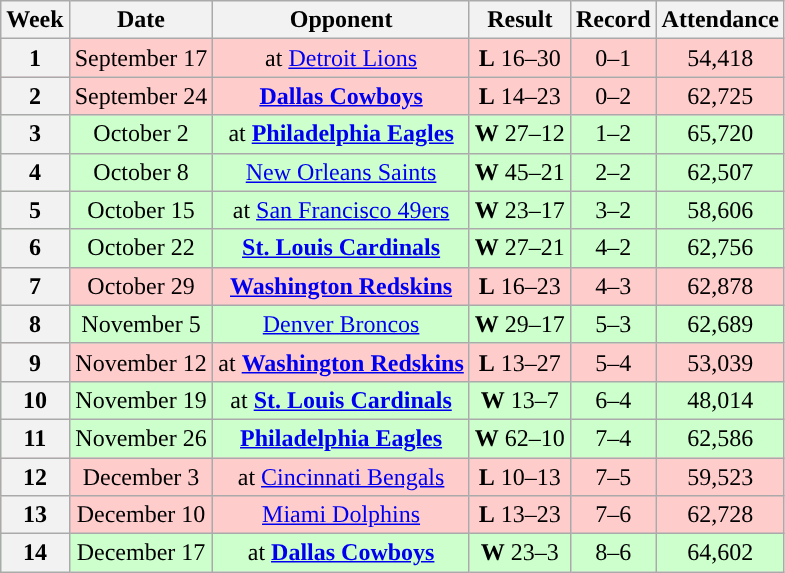<table class="wikitable" style="text-align:center">
<tr>
<th>Week</th>
<th>Date</th>
<th>Opponent</th>
<th>Result</th>
<th>Record</th>
<th>Attendance</th>
</tr>
<tr style="background:#fcc">
<th>1</th>
<td>September 17</td>
<td>at <a href='#'>Detroit Lions</a></td>
<td><strong>L</strong> 16–30</td>
<td>0–1</td>
<td>54,418</td>
</tr>
<tr style="background:#fcc">
<th>2</th>
<td>September 24</td>
<td><strong><a href='#'>Dallas Cowboys</a></strong></td>
<td><strong>L</strong> 14–23</td>
<td>0–2</td>
<td>62,725</td>
</tr>
<tr style="background:#cfc">
<th>3</th>
<td>October 2</td>
<td>at <strong><a href='#'>Philadelphia Eagles</a></strong></td>
<td><strong>W</strong> 27–12</td>
<td>1–2</td>
<td>65,720</td>
</tr>
<tr style="background:#cfc">
<th>4</th>
<td>October 8</td>
<td><a href='#'>New Orleans Saints</a></td>
<td><strong>W</strong> 45–21</td>
<td>2–2</td>
<td>62,507</td>
</tr>
<tr style="background:#cfc">
<th>5</th>
<td>October 15</td>
<td>at <a href='#'>San Francisco 49ers</a></td>
<td><strong>W</strong> 23–17</td>
<td>3–2</td>
<td>58,606</td>
</tr>
<tr style="background:#cfc">
<th>6</th>
<td>October 22</td>
<td><strong><a href='#'>St. Louis Cardinals</a></strong></td>
<td><strong>W</strong> 27–21</td>
<td>4–2</td>
<td>62,756</td>
</tr>
<tr style="background:#fcc">
<th>7</th>
<td>October 29</td>
<td><strong><a href='#'>Washington Redskins</a></strong></td>
<td><strong>L</strong> 16–23</td>
<td>4–3</td>
<td>62,878</td>
</tr>
<tr style="background:#cfc">
<th>8</th>
<td>November 5</td>
<td><a href='#'>Denver Broncos</a></td>
<td><strong>W</strong> 29–17</td>
<td>5–3</td>
<td>62,689</td>
</tr>
<tr style="background:#fcc">
<th>9</th>
<td>November 12</td>
<td>at <strong><a href='#'>Washington Redskins</a></strong></td>
<td><strong>L</strong> 13–27</td>
<td>5–4</td>
<td>53,039</td>
</tr>
<tr style="background:#cfc">
<th>10</th>
<td>November 19</td>
<td>at <strong><a href='#'>St. Louis Cardinals</a></strong></td>
<td><strong>W</strong> 13–7</td>
<td>6–4</td>
<td>48,014</td>
</tr>
<tr style="background:#cfc">
<th>11</th>
<td>November 26</td>
<td><strong><a href='#'>Philadelphia Eagles</a></strong></td>
<td><strong>W</strong> 62–10</td>
<td>7–4</td>
<td>62,586</td>
</tr>
<tr style="background:#fcc">
<th>12</th>
<td>December 3</td>
<td>at <a href='#'>Cincinnati Bengals</a></td>
<td><strong>L</strong> 10–13</td>
<td>7–5</td>
<td>59,523</td>
</tr>
<tr style="background:#fcc">
<th>13</th>
<td>December 10</td>
<td><a href='#'>Miami Dolphins</a></td>
<td><strong>L</strong> 13–23</td>
<td>7–6</td>
<td>62,728</td>
</tr>
<tr style="background:#cfc">
<th>14</th>
<td>December 17</td>
<td>at <strong><a href='#'>Dallas Cowboys</a></strong></td>
<td><strong>W</strong> 23–3</td>
<td>8–6</td>
<td>64,602</td>
</tr>
</table>
